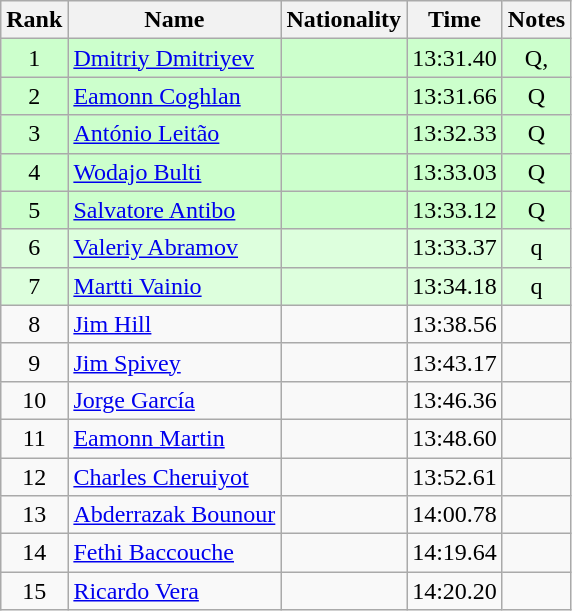<table class="wikitable sortable" style="text-align:center">
<tr>
<th>Rank</th>
<th>Name</th>
<th>Nationality</th>
<th>Time</th>
<th>Notes</th>
</tr>
<tr style="background:#ccffcc;">
<td align="center">1</td>
<td align=left><a href='#'>Dmitriy Dmitriyev</a></td>
<td align=left></td>
<td align="center">13:31.40</td>
<td>Q, </td>
</tr>
<tr style="background:#ccffcc;">
<td align="center">2</td>
<td align=left><a href='#'>Eamonn Coghlan</a></td>
<td align=left></td>
<td align="center">13:31.66</td>
<td>Q</td>
</tr>
<tr style="background:#ccffcc;">
<td align="center">3</td>
<td align=left><a href='#'>António Leitão</a></td>
<td align=left></td>
<td align="center">13:32.33</td>
<td>Q</td>
</tr>
<tr style="background:#ccffcc;">
<td align="center">4</td>
<td align=left><a href='#'>Wodajo Bulti</a></td>
<td align=left></td>
<td align="center">13:33.03</td>
<td>Q</td>
</tr>
<tr style="background:#ccffcc;">
<td align="center">5</td>
<td align=left><a href='#'>Salvatore Antibo</a></td>
<td align=left></td>
<td align="center">13:33.12</td>
<td>Q</td>
</tr>
<tr style="background:#ddffdd;">
<td align="center">6</td>
<td align=left><a href='#'>Valeriy Abramov</a></td>
<td align=left></td>
<td align="center">13:33.37</td>
<td>q</td>
</tr>
<tr style="background:#ddffdd;">
<td align="center">7</td>
<td align=left><a href='#'>Martti Vainio</a></td>
<td align=left></td>
<td align="center">13:34.18</td>
<td>q</td>
</tr>
<tr>
<td align="center">8</td>
<td align=left><a href='#'>Jim Hill</a></td>
<td align=left></td>
<td align="center">13:38.56</td>
<td></td>
</tr>
<tr>
<td align="center">9</td>
<td align=left><a href='#'>Jim Spivey</a></td>
<td align=left></td>
<td align="center">13:43.17</td>
<td></td>
</tr>
<tr>
<td align="center">10</td>
<td align=left><a href='#'>Jorge García</a></td>
<td align=left></td>
<td align="center">13:46.36</td>
<td></td>
</tr>
<tr>
<td align="center">11</td>
<td align=left><a href='#'>Eamonn Martin</a></td>
<td align=left></td>
<td align="center">13:48.60</td>
<td></td>
</tr>
<tr>
<td align="center">12</td>
<td align=left><a href='#'>Charles Cheruiyot</a></td>
<td align=left></td>
<td align="center">13:52.61</td>
<td></td>
</tr>
<tr>
<td align="center">13</td>
<td align=left><a href='#'>Abderrazak Bounour</a></td>
<td align=left></td>
<td align="center">14:00.78</td>
<td></td>
</tr>
<tr>
<td align="center">14</td>
<td align=left><a href='#'>Fethi Baccouche</a></td>
<td align=left></td>
<td align="center">14:19.64</td>
<td></td>
</tr>
<tr>
<td align="center">15</td>
<td align=left><a href='#'>Ricardo Vera</a></td>
<td align=left></td>
<td align="center">14:20.20</td>
<td></td>
</tr>
</table>
